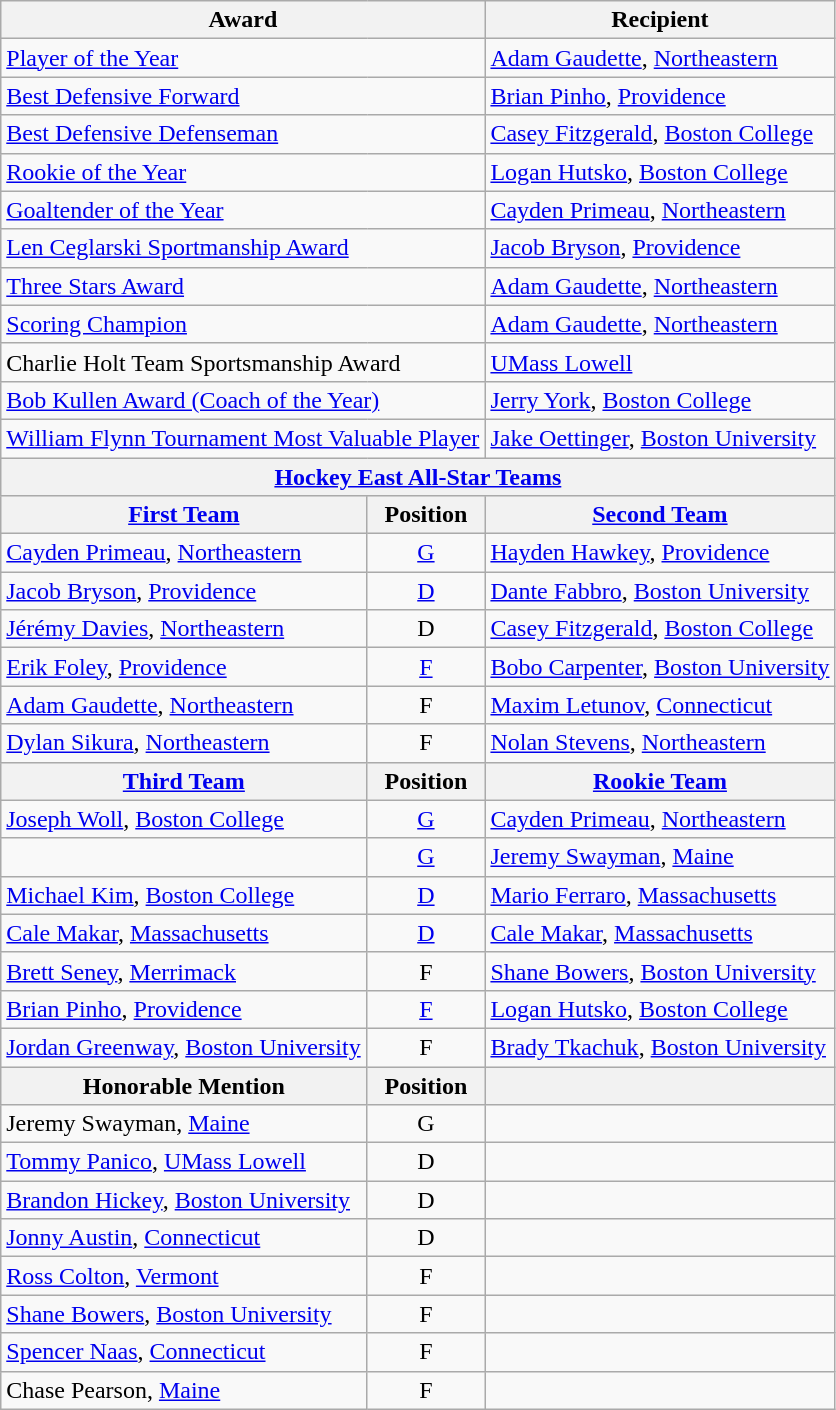<table class="wikitable">
<tr>
<th colspan=2>Award</th>
<th>Recipient</th>
</tr>
<tr>
<td colspan=2><a href='#'>Player of the Year</a></td>
<td><a href='#'>Adam Gaudette</a>, <a href='#'>Northeastern</a></td>
</tr>
<tr>
<td colspan=2><a href='#'>Best Defensive Forward</a></td>
<td><a href='#'>Brian Pinho</a>, <a href='#'>Providence</a></td>
</tr>
<tr>
<td colspan=2><a href='#'>Best Defensive Defenseman</a></td>
<td><a href='#'>Casey Fitzgerald</a>, <a href='#'>Boston College</a></td>
</tr>
<tr>
<td colspan=2><a href='#'>Rookie of the Year</a></td>
<td><a href='#'>Logan Hutsko</a>, <a href='#'>Boston College</a></td>
</tr>
<tr>
<td colspan=2><a href='#'>Goaltender of the Year</a></td>
<td><a href='#'>Cayden Primeau</a>, <a href='#'>Northeastern</a></td>
</tr>
<tr>
<td colspan=2><a href='#'>Len Ceglarski Sportmanship Award</a></td>
<td><a href='#'>Jacob Bryson</a>, <a href='#'>Providence</a></td>
</tr>
<tr>
<td colspan=2><a href='#'>Three Stars Award</a></td>
<td><a href='#'>Adam Gaudette</a>, <a href='#'>Northeastern</a></td>
</tr>
<tr>
<td colspan=2><a href='#'>Scoring Champion</a></td>
<td><a href='#'>Adam Gaudette</a>, <a href='#'>Northeastern</a></td>
</tr>
<tr>
<td colspan=2>Charlie Holt Team Sportsmanship Award</td>
<td><a href='#'>UMass Lowell</a></td>
</tr>
<tr>
<td colspan=2><a href='#'>Bob Kullen Award (Coach of the Year)</a></td>
<td><a href='#'>Jerry York</a>, <a href='#'>Boston College</a></td>
</tr>
<tr>
<td colspan=2><a href='#'>William Flynn Tournament Most Valuable Player</a></td>
<td><a href='#'>Jake Oettinger</a>, <a href='#'>Boston University</a></td>
</tr>
<tr>
<th colspan=3><a href='#'>Hockey East All-Star Teams</a></th>
</tr>
<tr>
<th><a href='#'>First Team</a></th>
<th>  Position  </th>
<th><a href='#'>Second Team</a></th>
</tr>
<tr>
<td><a href='#'>Cayden Primeau</a>, <a href='#'>Northeastern</a></td>
<td align=center><a href='#'>G</a></td>
<td><a href='#'>Hayden Hawkey</a>, <a href='#'>Providence</a></td>
</tr>
<tr>
<td><a href='#'>Jacob Bryson</a>, <a href='#'>Providence</a></td>
<td align=center><a href='#'>D</a></td>
<td><a href='#'>Dante Fabbro</a>, <a href='#'>Boston University</a></td>
</tr>
<tr>
<td><a href='#'>Jérémy Davies</a>, <a href='#'>Northeastern</a></td>
<td align=center>D</td>
<td><a href='#'>Casey Fitzgerald</a>, <a href='#'>Boston College</a></td>
</tr>
<tr>
<td><a href='#'>Erik Foley</a>, <a href='#'>Providence</a></td>
<td align=center><a href='#'>F</a></td>
<td><a href='#'>Bobo Carpenter</a>, <a href='#'>Boston University</a></td>
</tr>
<tr>
<td><a href='#'>Adam Gaudette</a>, <a href='#'>Northeastern</a></td>
<td align=center>F</td>
<td><a href='#'>Maxim Letunov</a>, <a href='#'>Connecticut</a></td>
</tr>
<tr>
<td><a href='#'>Dylan Sikura</a>, <a href='#'>Northeastern</a></td>
<td align=center>F</td>
<td><a href='#'>Nolan Stevens</a>, <a href='#'>Northeastern</a></td>
</tr>
<tr>
<th><a href='#'>Third Team</a></th>
<th>  Position  </th>
<th><a href='#'>Rookie Team</a></th>
</tr>
<tr>
<td><a href='#'>Joseph Woll</a>, <a href='#'>Boston College</a></td>
<td align=center><a href='#'>G</a></td>
<td><a href='#'>Cayden Primeau</a>, <a href='#'>Northeastern</a></td>
</tr>
<tr>
<td></td>
<td align=center><a href='#'>G</a></td>
<td><a href='#'>Jeremy Swayman</a>, <a href='#'>Maine</a></td>
</tr>
<tr>
<td><a href='#'>Michael Kim</a>, <a href='#'>Boston College</a></td>
<td align=center><a href='#'>D</a></td>
<td><a href='#'>Mario Ferraro</a>, <a href='#'>Massachusetts</a></td>
</tr>
<tr>
<td><a href='#'>Cale Makar</a>, <a href='#'>Massachusetts</a></td>
<td align=center><a href='#'>D</a></td>
<td><a href='#'>Cale Makar</a>, <a href='#'>Massachusetts</a></td>
</tr>
<tr>
<td><a href='#'>Brett Seney</a>, <a href='#'>Merrimack</a></td>
<td align=center>F</td>
<td><a href='#'>Shane Bowers</a>, <a href='#'>Boston University</a></td>
</tr>
<tr>
<td><a href='#'>Brian Pinho</a>, <a href='#'>Providence</a></td>
<td align=center><a href='#'>F</a></td>
<td><a href='#'>Logan Hutsko</a>, <a href='#'>Boston College</a></td>
</tr>
<tr>
<td><a href='#'>Jordan Greenway</a>,  <a href='#'>Boston University</a></td>
<td align=center>F</td>
<td><a href='#'>Brady Tkachuk</a>, <a href='#'>Boston University</a></td>
</tr>
<tr>
<th>Honorable Mention</th>
<th>  Position  </th>
<th> </th>
</tr>
<tr>
<td>Jeremy Swayman, <a href='#'>Maine</a></td>
<td align=center>G</td>
<td></td>
</tr>
<tr>
<td><a href='#'>Tommy Panico</a>, <a href='#'>UMass Lowell</a></td>
<td align=center>D</td>
<td></td>
</tr>
<tr>
<td><a href='#'>Brandon Hickey</a>, <a href='#'>Boston University</a></td>
<td align=center>D</td>
<td></td>
</tr>
<tr>
<td><a href='#'>Jonny Austin</a>, <a href='#'>Connecticut</a></td>
<td align=center>D</td>
<td></td>
</tr>
<tr>
<td><a href='#'>Ross Colton</a>, <a href='#'>Vermont</a></td>
<td align=center>F</td>
<td></td>
</tr>
<tr>
<td><a href='#'>Shane Bowers</a>, <a href='#'>Boston University</a></td>
<td align=center>F</td>
<td></td>
</tr>
<tr>
<td><a href='#'>Spencer Naas</a>, <a href='#'>Connecticut</a></td>
<td align=center>F</td>
<td></td>
</tr>
<tr>
<td>Chase Pearson, <a href='#'>Maine</a></td>
<td align=center>F</td>
<td></td>
</tr>
</table>
